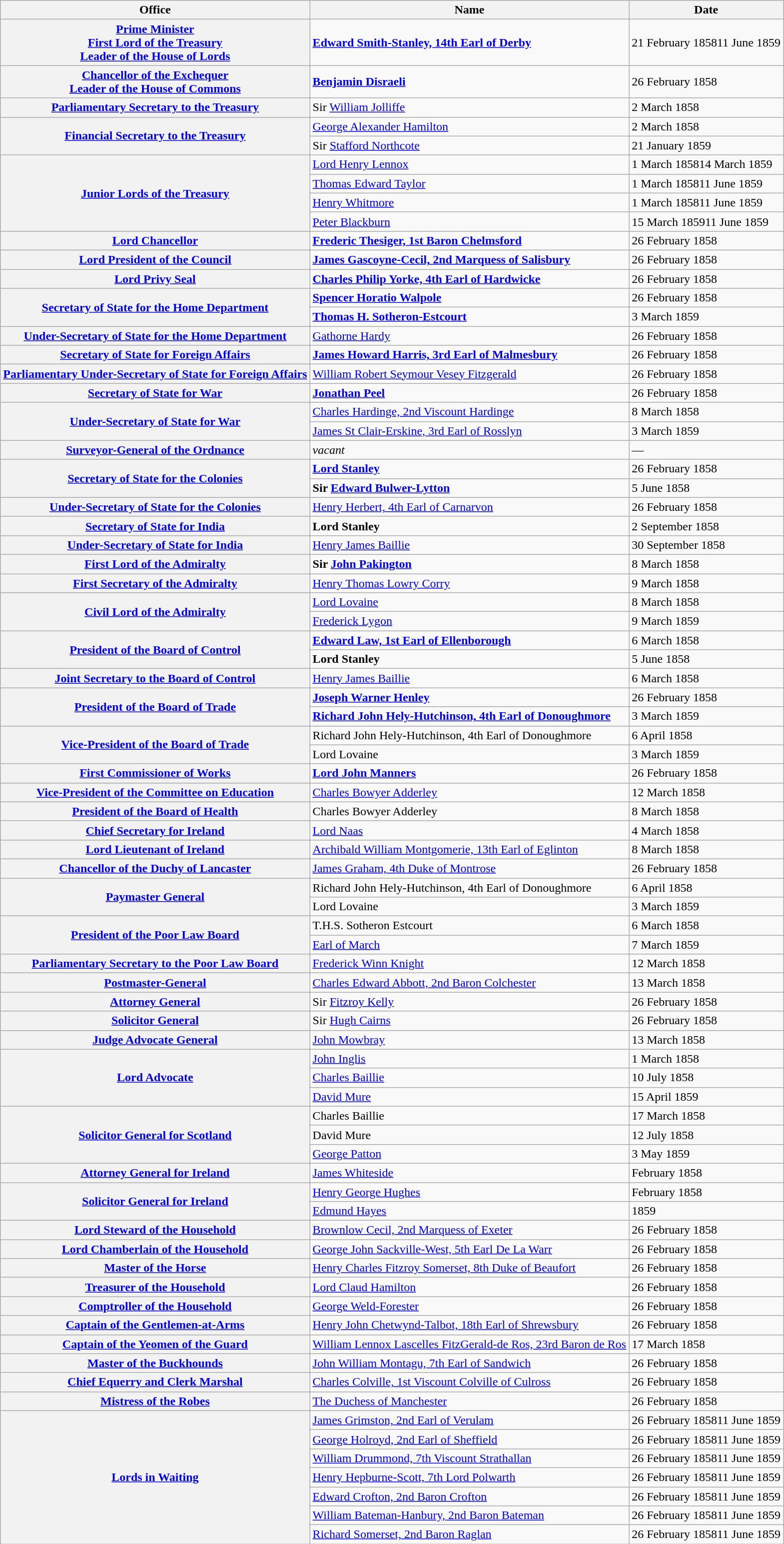<table class="wikitable plainrowheaders">
<tr>
<th>Office</th>
<th>Name</th>
<th>Date</th>
</tr>
<tr>
<th scope=row><a href='#'>Prime Minister</a> <br><a href='#'>First Lord of the Treasury</a> <br><a href='#'>Leader of the House of Lords</a></th>
<td><strong><a href='#'>Edward Smith-Stanley, 14th Earl of Derby</a></strong></td>
<td>21 February 185811 June 1859</td>
</tr>
<tr>
<th scope=row><a href='#'>Chancellor of the Exchequer</a> <br><a href='#'>Leader of the House of Commons</a></th>
<td><strong><a href='#'>Benjamin Disraeli</a></strong></td>
<td>26 February 1858</td>
</tr>
<tr>
<th scope=row><a href='#'>Parliamentary Secretary to the Treasury</a></th>
<td>Sir <a href='#'>William Jolliffe</a></td>
<td>2 March 1858</td>
</tr>
<tr>
<th scope=row rowspan=2><a href='#'>Financial Secretary to the Treasury</a></th>
<td><a href='#'>George Alexander Hamilton</a></td>
<td>2 March 1858</td>
</tr>
<tr>
<td>Sir <a href='#'>Stafford Northcote</a></td>
<td>21 January 1859</td>
</tr>
<tr>
<th scope=row rowspan=4><a href='#'>Junior Lords of the Treasury</a></th>
<td><a href='#'>Lord Henry Lennox</a></td>
<td>1 March 185814 March 1859</td>
</tr>
<tr>
<td><a href='#'>Thomas Edward Taylor</a></td>
<td>1 March 185811 June 1859</td>
</tr>
<tr>
<td><a href='#'>Henry Whitmore</a></td>
<td>1 March 185811 June 1859</td>
</tr>
<tr>
<td><a href='#'>Peter Blackburn</a></td>
<td>15 March 185911 June 1859</td>
</tr>
<tr>
<th scope=row><a href='#'>Lord Chancellor</a></th>
<td><strong><a href='#'>Frederic Thesiger, 1st Baron Chelmsford</a></strong></td>
<td>26 February 1858</td>
</tr>
<tr>
<th scope=row><a href='#'>Lord President of the Council</a></th>
<td><strong><a href='#'>James Gascoyne-Cecil, 2nd Marquess of Salisbury</a></strong></td>
<td>26 February 1858</td>
</tr>
<tr>
<th scope=row><a href='#'>Lord Privy Seal</a></th>
<td><strong><a href='#'>Charles Philip Yorke, 4th Earl of Hardwicke</a></strong></td>
<td>26 February 1858</td>
</tr>
<tr>
<th scope=row rowspan=2><a href='#'>Secretary of State for the Home Department</a></th>
<td><strong><a href='#'>Spencer Horatio Walpole</a></strong></td>
<td>26 February 1858</td>
</tr>
<tr>
<td><strong><a href='#'>Thomas H. Sotheron-Estcourt</a></strong></td>
<td>3 March 1859</td>
</tr>
<tr>
<th scope=row><a href='#'>Under-Secretary of State for the Home Department</a></th>
<td><a href='#'>Gathorne Hardy</a></td>
<td>26 February 1858</td>
</tr>
<tr>
<th scope=row><a href='#'>Secretary of State for Foreign Affairs</a></th>
<td><strong><a href='#'>James Howard Harris, 3rd Earl of Malmesbury</a></strong></td>
<td>26 February 1858</td>
</tr>
<tr>
<th scope=row><a href='#'>Parliamentary Under-Secretary of State for Foreign Affairs</a></th>
<td><a href='#'>William Robert Seymour Vesey Fitzgerald</a></td>
<td>26 February 1858</td>
</tr>
<tr>
<th scope=row><a href='#'>Secretary of State for War</a></th>
<td><strong><a href='#'>Jonathan Peel</a></strong></td>
<td>26 February 1858</td>
</tr>
<tr>
<th scope=row rowspan=2><a href='#'>Under-Secretary of State for War</a></th>
<td><a href='#'>Charles Hardinge, 2nd Viscount Hardinge</a></td>
<td>8 March 1858</td>
</tr>
<tr>
<td><a href='#'>James St Clair-Erskine, 3rd Earl of Rosslyn</a></td>
<td>3 March 1859</td>
</tr>
<tr>
<th scope=row><a href='#'>Surveyor-General of the Ordnance</a></th>
<td><em>vacant</em></td>
<td>—</td>
</tr>
<tr>
<th scope=row rowspan=2><a href='#'>Secretary of State for the Colonies</a></th>
<td><strong><a href='#'>Lord Stanley</a></strong></td>
<td>26 February 1858</td>
</tr>
<tr>
<td><strong>Sir <a href='#'>Edward Bulwer-Lytton</a></strong></td>
<td>5 June 1858</td>
</tr>
<tr>
<th scope=row><a href='#'>Under-Secretary of State for the Colonies</a></th>
<td><a href='#'>Henry Herbert, 4th Earl of Carnarvon</a></td>
<td>26 February 1858</td>
</tr>
<tr>
<th scope=row><a href='#'>Secretary of State for India</a></th>
<td><strong>Lord Stanley</strong></td>
<td>2 September 1858</td>
</tr>
<tr>
<th scope=row><a href='#'>Under-Secretary of State for India</a></th>
<td><a href='#'>Henry James Baillie</a></td>
<td>30 September 1858</td>
</tr>
<tr>
<th scope=row><a href='#'>First Lord of the Admiralty</a></th>
<td><strong>Sir <a href='#'>John Pakington</a></strong></td>
<td>8 March 1858</td>
</tr>
<tr>
<th scope=row><a href='#'>First Secretary of the Admiralty</a></th>
<td><a href='#'>Henry Thomas Lowry Corry</a></td>
<td>9 March 1858</td>
</tr>
<tr>
<th scope=row rowspan=2><a href='#'>Civil Lord of the Admiralty</a></th>
<td><a href='#'>Lord Lovaine</a></td>
<td>8 March 1858</td>
</tr>
<tr>
<td><a href='#'>Frederick Lygon</a></td>
<td>9 March 1859</td>
</tr>
<tr>
<th scope=row rowspan=2><a href='#'>President of the Board of Control</a></th>
<td><strong><a href='#'>Edward Law, 1st Earl of Ellenborough</a></strong></td>
<td>6 March 1858</td>
</tr>
<tr>
<td><strong>Lord Stanley</strong></td>
<td>5 June 1858</td>
</tr>
<tr>
<th scope=row><a href='#'>Joint Secretary to the Board of Control</a></th>
<td><a href='#'>Henry James Baillie</a></td>
<td>6 March 1858</td>
</tr>
<tr>
<th scope=row rowspan=2><a href='#'>President of the Board of Trade</a></th>
<td><strong><a href='#'>Joseph Warner Henley</a></strong></td>
<td>26 February 1858</td>
</tr>
<tr>
<td><strong><a href='#'>Richard John Hely-Hutchinson, 4th Earl of Donoughmore</a></strong></td>
<td>3 March 1859</td>
</tr>
<tr>
<th scope=row rowspan=2><a href='#'>Vice-President of the Board of Trade</a></th>
<td>Richard John Hely-Hutchinson, 4th Earl of Donoughmore</td>
<td>6 April 1858</td>
</tr>
<tr>
<td>Lord Lovaine</td>
<td>3 March 1859</td>
</tr>
<tr>
<th scope=row><a href='#'>First Commissioner of Works</a></th>
<td><strong><a href='#'>Lord John Manners</a></strong></td>
<td>26 February 1858</td>
</tr>
<tr>
<th scope=row><a href='#'>Vice-President of the Committee on Education</a></th>
<td><a href='#'>Charles Bowyer Adderley</a></td>
<td>12 March 1858</td>
</tr>
<tr>
<th scope=row><a href='#'>President of the Board of Health</a></th>
<td>Charles Bowyer Adderley</td>
<td>8 March 1858</td>
</tr>
<tr>
<th scope=row><a href='#'>Chief Secretary for Ireland</a></th>
<td><a href='#'>Lord Naas</a></td>
<td>4 March 1858</td>
</tr>
<tr>
<th scope=row><a href='#'>Lord Lieutenant of Ireland</a></th>
<td><a href='#'>Archibald William Montgomerie, 13th Earl of Eglinton</a></td>
<td>8 March 1858</td>
</tr>
<tr>
<th scope=row><a href='#'>Chancellor of the Duchy of Lancaster</a></th>
<td><a href='#'>James Graham, 4th Duke of Montrose</a></td>
<td>26 February 1858</td>
</tr>
<tr>
<th scope=row rowspan=2><a href='#'>Paymaster General</a></th>
<td>Richard John Hely-Hutchinson, 4th Earl of Donoughmore</td>
<td>6 April 1858</td>
</tr>
<tr>
<td>Lord Lovaine</td>
<td>3 March 1859</td>
</tr>
<tr>
<th scope=row rowspan=2><a href='#'>President of the Poor Law Board</a></th>
<td>T.H.S. Sotheron Estcourt</td>
<td>6 March 1858</td>
</tr>
<tr>
<td><a href='#'>Earl of March</a></td>
<td>7 March 1859</td>
</tr>
<tr>
<th scope=row><a href='#'>Parliamentary Secretary to the Poor Law Board</a></th>
<td><a href='#'>Frederick Winn Knight</a></td>
<td>12 March 1858</td>
</tr>
<tr>
<th scope=row><a href='#'>Postmaster-General</a></th>
<td><a href='#'>Charles Edward Abbott, 2nd Baron Colchester</a></td>
<td>13 March 1858</td>
</tr>
<tr>
<th scope=row><a href='#'>Attorney General</a></th>
<td>Sir <a href='#'>Fitzroy Kelly</a></td>
<td>26 February 1858</td>
</tr>
<tr>
<th scope=row><a href='#'>Solicitor General</a></th>
<td>Sir <a href='#'>Hugh Cairns</a></td>
<td>26 February 1858</td>
</tr>
<tr>
<th scope=row><a href='#'>Judge Advocate General</a></th>
<td><a href='#'>John Mowbray</a></td>
<td>13 March 1858</td>
</tr>
<tr>
<th scope=row rowspan=3><a href='#'>Lord Advocate</a></th>
<td><a href='#'>John Inglis</a></td>
<td>1 March 1858</td>
</tr>
<tr>
<td><a href='#'>Charles Baillie</a></td>
<td>10 July 1858</td>
</tr>
<tr>
<td><a href='#'>David Mure</a></td>
<td>15 April 1859</td>
</tr>
<tr>
<th scope=row rowspan=3><a href='#'>Solicitor General for Scotland</a></th>
<td>Charles Baillie</td>
<td>17 March 1858</td>
</tr>
<tr>
<td>David Mure</td>
<td>12 July 1858</td>
</tr>
<tr>
<td><a href='#'>George Patton</a></td>
<td>3 May 1859</td>
</tr>
<tr>
<th scope=row><a href='#'>Attorney General for Ireland</a></th>
<td><a href='#'>James Whiteside</a></td>
<td>February 1858</td>
</tr>
<tr>
<th scope=row rowspan=2><a href='#'>Solicitor General for Ireland</a></th>
<td><a href='#'>Henry George Hughes</a></td>
<td>February 1858</td>
</tr>
<tr>
<td><a href='#'>Edmund Hayes</a></td>
<td>1859</td>
</tr>
<tr>
<th scope=row><a href='#'>Lord Steward of the Household</a></th>
<td><a href='#'>Brownlow Cecil, 2nd Marquess of Exeter</a></td>
<td>26 February 1858</td>
</tr>
<tr>
<th scope=row><a href='#'>Lord Chamberlain of the Household</a></th>
<td><a href='#'>George John Sackville-West, 5th Earl De La Warr</a></td>
<td>26 February 1858</td>
</tr>
<tr>
<th scope=row><a href='#'>Master of the Horse</a></th>
<td><a href='#'>Henry Charles Fitzroy Somerset, 8th Duke of Beaufort</a></td>
<td>26 February 1858</td>
</tr>
<tr>
<th scope=row><a href='#'>Treasurer of the Household</a></th>
<td><a href='#'>Lord Claud Hamilton</a></td>
<td>26 February 1858</td>
</tr>
<tr>
<th scope=row><a href='#'>Comptroller of the Household</a></th>
<td><a href='#'>George Weld-Forester</a></td>
<td>26 February 1858</td>
</tr>
<tr>
<th scope=row><a href='#'>Captain of the Gentlemen-at-Arms</a></th>
<td><a href='#'>Henry John Chetwynd-Talbot, 18th Earl of Shrewsbury</a></td>
<td>26 February 1858</td>
</tr>
<tr>
<th scope=row><a href='#'>Captain of the Yeomen of the Guard</a></th>
<td><a href='#'>William Lennox Lascelles FitzGerald-de Ros, 23rd Baron de Ros</a></td>
<td>17 March 1858</td>
</tr>
<tr>
<th scope=row><a href='#'>Master of the Buckhounds</a></th>
<td><a href='#'>John William Montagu, 7th Earl of Sandwich</a></td>
<td>26 February 1858</td>
</tr>
<tr>
<th scope=row><a href='#'>Chief Equerry and Clerk Marshal</a></th>
<td><a href='#'>Charles Colville, 1st Viscount Colville of Culross</a></td>
<td>26 February 1858</td>
</tr>
<tr>
<th scope=row><a href='#'>Mistress of the Robes</a></th>
<td><a href='#'>The Duchess of Manchester</a></td>
<td>26 February 1858</td>
</tr>
<tr>
<th scope=row rowspan=7><a href='#'>Lords in Waiting</a></th>
<td><a href='#'>James Grimston, 2nd Earl of Verulam</a></td>
<td>26 February 185811 June 1859</td>
</tr>
<tr>
<td><a href='#'>George Holroyd, 2nd Earl of Sheffield</a></td>
<td>26 February 185811 June 1859</td>
</tr>
<tr>
<td><a href='#'>William Drummond, 7th Viscount Strathallan</a></td>
<td>26 February 185811 June 1859</td>
</tr>
<tr>
<td><a href='#'>Henry Hepburne-Scott, 7th Lord Polwarth</a></td>
<td>26 February 185811 June 1859</td>
</tr>
<tr>
<td><a href='#'>Edward Crofton, 2nd Baron Crofton</a></td>
<td>26 February 185811 June 1859</td>
</tr>
<tr>
<td><a href='#'>William Bateman-Hanbury, 2nd Baron Bateman</a></td>
<td>26 February 185811 June 1859</td>
</tr>
<tr>
<td><a href='#'>Richard Somerset, 2nd Baron Raglan</a></td>
<td>26 February 185811 June 1859</td>
</tr>
</table>
